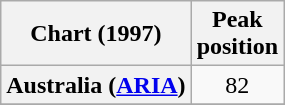<table class="wikitable sortable plainrowheaders" style="text-align:center">
<tr>
<th>Chart (1997)</th>
<th>Peak<br>position</th>
</tr>
<tr>
<th scope="row">Australia (<a href='#'>ARIA</a>)</th>
<td>82</td>
</tr>
<tr>
</tr>
</table>
